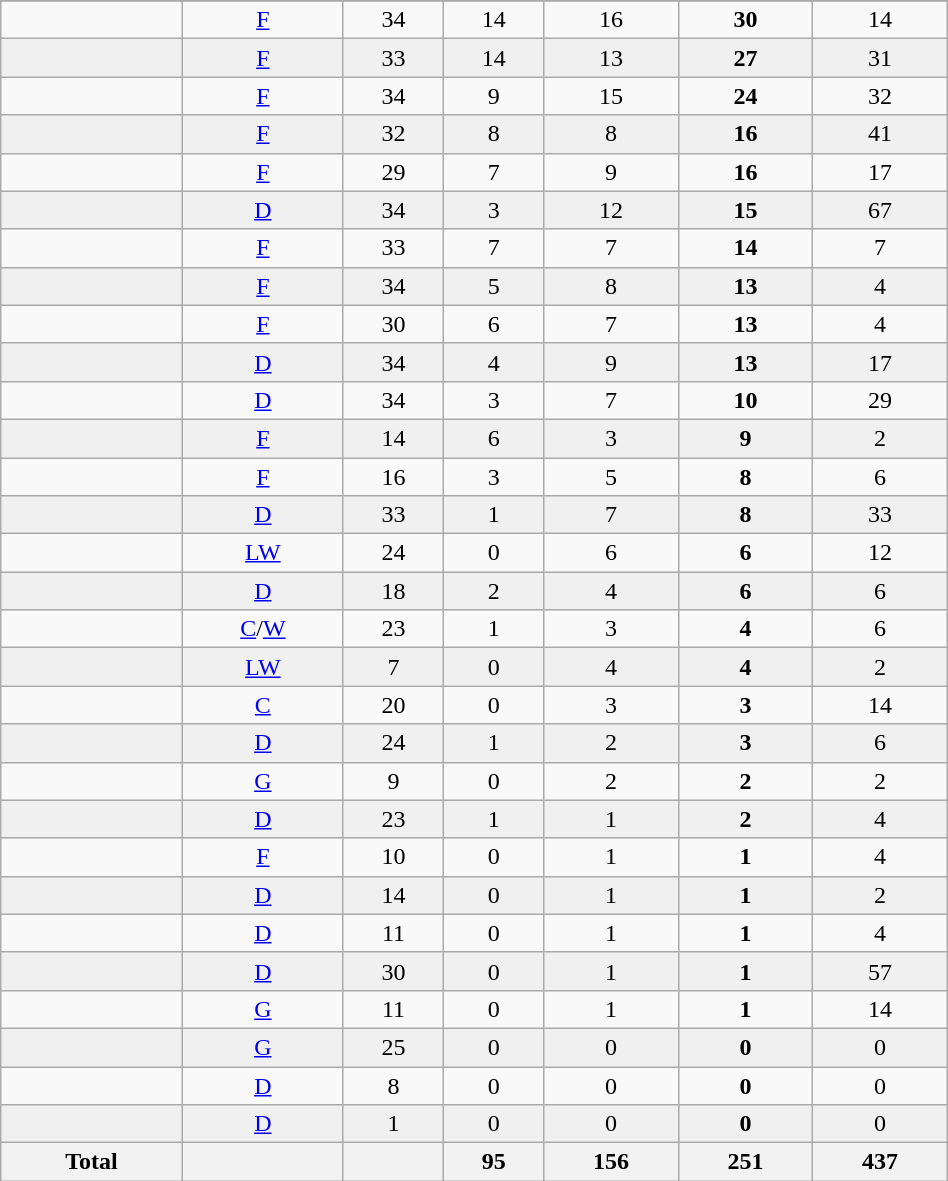<table class="wikitable sortable" width ="50%">
<tr align="center">
</tr>
<tr align="center" bgcolor="">
<td></td>
<td><a href='#'>F</a></td>
<td>34</td>
<td>14</td>
<td>16</td>
<td><strong>30</strong></td>
<td>14</td>
</tr>
<tr align="center" bgcolor="f0f0f0">
<td></td>
<td><a href='#'>F</a></td>
<td>33</td>
<td>14</td>
<td>13</td>
<td><strong>27</strong></td>
<td>31</td>
</tr>
<tr align="center" bgcolor="">
<td></td>
<td><a href='#'>F</a></td>
<td>34</td>
<td>9</td>
<td>15</td>
<td><strong>24</strong></td>
<td>32</td>
</tr>
<tr align="center" bgcolor="f0f0f0">
<td></td>
<td><a href='#'>F</a></td>
<td>32</td>
<td>8</td>
<td>8</td>
<td><strong>16</strong></td>
<td>41</td>
</tr>
<tr align="center" bgcolor="">
<td></td>
<td><a href='#'>F</a></td>
<td>29</td>
<td>7</td>
<td>9</td>
<td><strong>16</strong></td>
<td>17</td>
</tr>
<tr align="center" bgcolor="f0f0f0">
<td></td>
<td><a href='#'>D</a></td>
<td>34</td>
<td>3</td>
<td>12</td>
<td><strong>15</strong></td>
<td>67</td>
</tr>
<tr align="center" bgcolor="">
<td></td>
<td><a href='#'>F</a></td>
<td>33</td>
<td>7</td>
<td>7</td>
<td><strong>14</strong></td>
<td>7</td>
</tr>
<tr align="center" bgcolor="f0f0f0">
<td></td>
<td><a href='#'>F</a></td>
<td>34</td>
<td>5</td>
<td>8</td>
<td><strong>13</strong></td>
<td>4</td>
</tr>
<tr align="center" bgcolor="">
<td></td>
<td><a href='#'>F</a></td>
<td>30</td>
<td>6</td>
<td>7</td>
<td><strong>13</strong></td>
<td>4</td>
</tr>
<tr align="center" bgcolor="f0f0f0">
<td></td>
<td><a href='#'>D</a></td>
<td>34</td>
<td>4</td>
<td>9</td>
<td><strong>13</strong></td>
<td>17</td>
</tr>
<tr align="center" bgcolor="">
<td></td>
<td><a href='#'>D</a></td>
<td>34</td>
<td>3</td>
<td>7</td>
<td><strong>10</strong></td>
<td>29</td>
</tr>
<tr align="center" bgcolor="f0f0f0">
<td></td>
<td><a href='#'>F</a></td>
<td>14</td>
<td>6</td>
<td>3</td>
<td><strong>9</strong></td>
<td>2</td>
</tr>
<tr align="center" bgcolor="">
<td></td>
<td><a href='#'>F</a></td>
<td>16</td>
<td>3</td>
<td>5</td>
<td><strong>8</strong></td>
<td>6</td>
</tr>
<tr align="center" bgcolor="f0f0f0">
<td></td>
<td><a href='#'>D</a></td>
<td>33</td>
<td>1</td>
<td>7</td>
<td><strong>8</strong></td>
<td>33</td>
</tr>
<tr align="center" bgcolor="">
<td></td>
<td><a href='#'>LW</a></td>
<td>24</td>
<td>0</td>
<td>6</td>
<td><strong>6</strong></td>
<td>12</td>
</tr>
<tr align="center" bgcolor="f0f0f0">
<td></td>
<td><a href='#'>D</a></td>
<td>18</td>
<td>2</td>
<td>4</td>
<td><strong>6</strong></td>
<td>6</td>
</tr>
<tr align="center" bgcolor="">
<td></td>
<td><a href='#'>C</a>/<a href='#'>W</a></td>
<td>23</td>
<td>1</td>
<td>3</td>
<td><strong>4</strong></td>
<td>6</td>
</tr>
<tr align="center" bgcolor="f0f0f0">
<td></td>
<td><a href='#'>LW</a></td>
<td>7</td>
<td>0</td>
<td>4</td>
<td><strong>4</strong></td>
<td>2</td>
</tr>
<tr align="center" bgcolor="">
<td></td>
<td><a href='#'>C</a></td>
<td>20</td>
<td>0</td>
<td>3</td>
<td><strong>3</strong></td>
<td>14</td>
</tr>
<tr align="center" bgcolor="f0f0f0">
<td></td>
<td><a href='#'>D</a></td>
<td>24</td>
<td>1</td>
<td>2</td>
<td><strong>3</strong></td>
<td>6</td>
</tr>
<tr align="center" bgcolor="">
<td></td>
<td><a href='#'>G</a></td>
<td>9</td>
<td>0</td>
<td>2</td>
<td><strong>2</strong></td>
<td>2</td>
</tr>
<tr align="center" bgcolor="f0f0f0">
<td></td>
<td><a href='#'>D</a></td>
<td>23</td>
<td>1</td>
<td>1</td>
<td><strong>2</strong></td>
<td>4</td>
</tr>
<tr align="center" bgcolor="">
<td></td>
<td><a href='#'>F</a></td>
<td>10</td>
<td>0</td>
<td>1</td>
<td><strong>1</strong></td>
<td>4</td>
</tr>
<tr align="center" bgcolor="f0f0f0">
<td></td>
<td><a href='#'>D</a></td>
<td>14</td>
<td>0</td>
<td>1</td>
<td><strong>1</strong></td>
<td>2</td>
</tr>
<tr align="center" bgcolor="">
<td></td>
<td><a href='#'>D</a></td>
<td>11</td>
<td>0</td>
<td>1</td>
<td><strong>1</strong></td>
<td>4</td>
</tr>
<tr align="center" bgcolor="f0f0f0">
<td></td>
<td><a href='#'>D</a></td>
<td>30</td>
<td>0</td>
<td>1</td>
<td><strong>1</strong></td>
<td>57</td>
</tr>
<tr align="center" bgcolor="">
<td></td>
<td><a href='#'>G</a></td>
<td>11</td>
<td>0</td>
<td>1</td>
<td><strong>1</strong></td>
<td>14</td>
</tr>
<tr align="center" bgcolor="f0f0f0">
<td></td>
<td><a href='#'>G</a></td>
<td>25</td>
<td>0</td>
<td>0</td>
<td><strong>0</strong></td>
<td>0</td>
</tr>
<tr align="center" bgcolor="">
<td></td>
<td><a href='#'>D</a></td>
<td>8</td>
<td>0</td>
<td>0</td>
<td><strong>0</strong></td>
<td>0</td>
</tr>
<tr align="center" bgcolor="f0f0f0">
<td></td>
<td><a href='#'>D</a></td>
<td>1</td>
<td>0</td>
<td>0</td>
<td><strong>0</strong></td>
<td>0</td>
</tr>
<tr>
<th>Total</th>
<th></th>
<th></th>
<th>95</th>
<th>156</th>
<th>251</th>
<th>437</th>
</tr>
</table>
